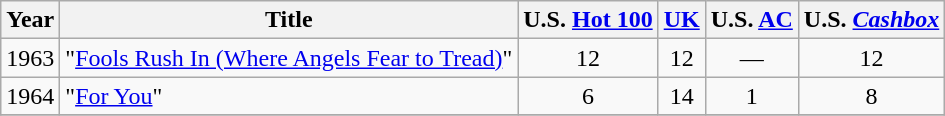<table class="wikitable">
<tr>
<th>Year</th>
<th>Title</th>
<th>U.S. <a href='#'>Hot 100</a></th>
<th><a href='#'>UK</a></th>
<th>U.S. <a href='#'>AC</a></th>
<th>U.S. <em><a href='#'>Cashbox</a></em><em></th>
</tr>
<tr>
<td>1963</td>
<td>"<a href='#'>Fools Rush In (Where Angels Fear to Tread)</a>"</td>
<td align="center">12</td>
<td align="center">12</td>
<td align="center">—</td>
<td align="center">12</td>
</tr>
<tr>
<td>1964</td>
<td>"<a href='#'>For You</a>"</td>
<td align="center">6</td>
<td align="center">14</td>
<td align="center">1</td>
<td align="center">8</td>
</tr>
<tr>
</tr>
</table>
